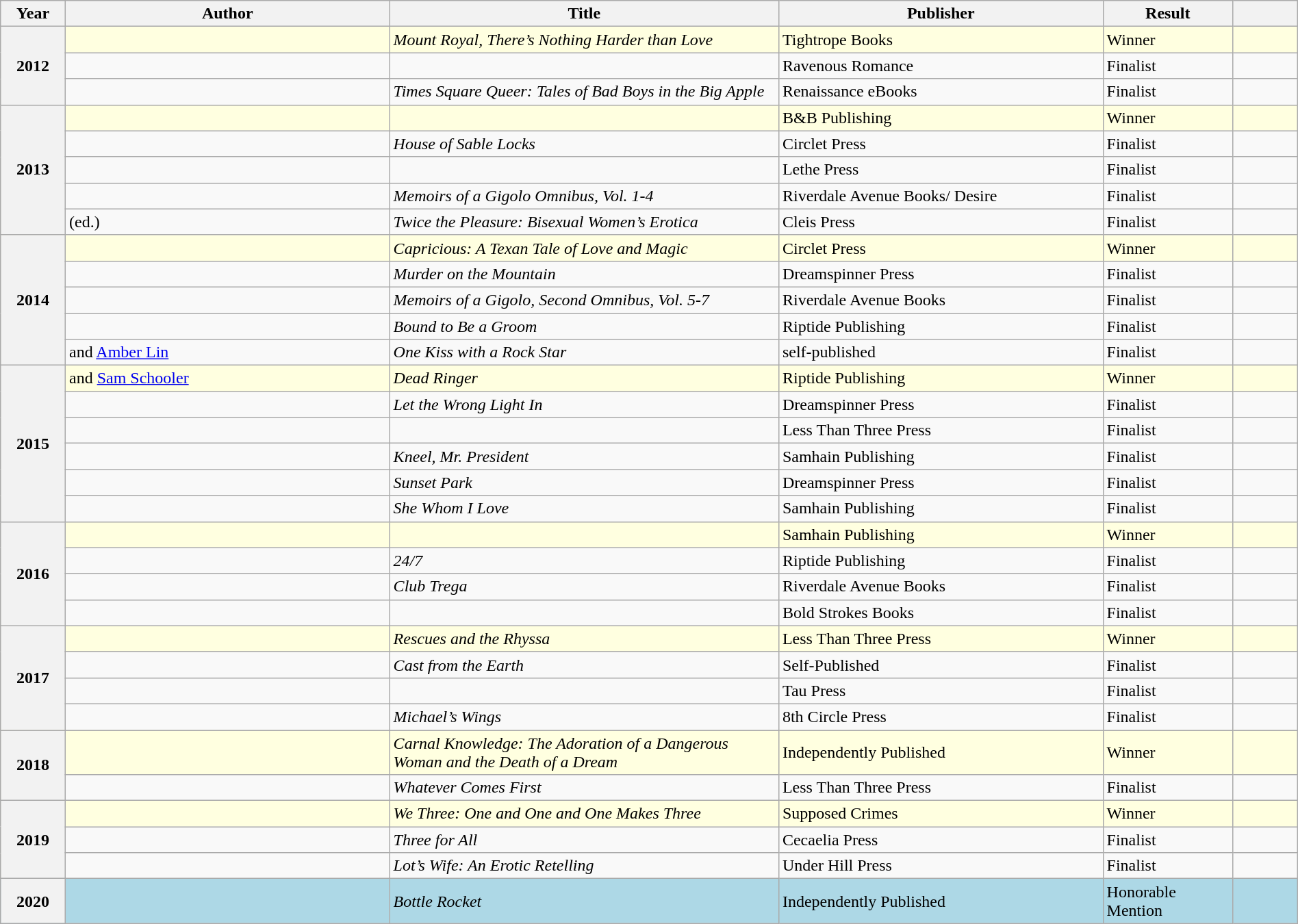<table class="wikitable sortable mw-collapsible" style=width:100%>
<tr>
<th scope="col" width="5%">Year</th>
<th scope="col" width="25%">Author</th>
<th scope="col" width="30%">Title</th>
<th scope="col" width="25%">Publisher</th>
<th scope="col" width="10%">Result</th>
<th scope="col" width="5%"></th>
</tr>
<tr style=background:lightyellow>
<th rowspan="3">2012</th>
<td></td>
<td><em>Mount Royal, There’s Nothing Harder than Love</em></td>
<td>Tightrope Books</td>
<td>Winner</td>
<td></td>
</tr>
<tr>
<td></td>
<td></td>
<td>Ravenous Romance</td>
<td>Finalist</td>
<td></td>
</tr>
<tr>
<td></td>
<td><em>Times Square Queer: Tales of Bad Boys in the Big Apple</em></td>
<td>Renaissance eBooks</td>
<td>Finalist</td>
<td></td>
</tr>
<tr style=background:lightyellow>
<th rowspan="5">2013</th>
<td></td>
<td></td>
<td>B&B Publishing</td>
<td>Winner</td>
<td></td>
</tr>
<tr>
<td></td>
<td><em>House of Sable Locks</em></td>
<td>Circlet Press</td>
<td>Finalist</td>
<td></td>
</tr>
<tr>
<td></td>
<td><em></em></td>
<td>Lethe Press</td>
<td>Finalist</td>
<td></td>
</tr>
<tr>
<td></td>
<td><em>Memoirs of a Gigolo Omnibus, Vol. 1-4</em></td>
<td>Riverdale Avenue Books/ Desire</td>
<td>Finalist</td>
<td></td>
</tr>
<tr>
<td> (ed.)</td>
<td><em>Twice the Pleasure: Bisexual Women’s Erotica</em></td>
<td>Cleis Press</td>
<td>Finalist</td>
<td></td>
</tr>
<tr style=background:lightyellow>
<th rowspan="5">2014</th>
<td></td>
<td><em>Capricious: A Texan Tale of Love and Magic</em></td>
<td>Circlet Press</td>
<td>Winner</td>
<td></td>
</tr>
<tr>
<td></td>
<td><em>Murder on the Mountain</em></td>
<td>Dreamspinner Press</td>
<td>Finalist</td>
<td></td>
</tr>
<tr>
<td></td>
<td><em>Memoirs of a Gigolo, Second Omnibus, Vol. 5-7</em></td>
<td>Riverdale Avenue Books</td>
<td>Finalist</td>
<td></td>
</tr>
<tr>
<td></td>
<td><em>Bound to Be a Groom</em></td>
<td>Riptide Publishing</td>
<td>Finalist</td>
<td></td>
</tr>
<tr>
<td> and <a href='#'>Amber Lin</a></td>
<td><em>One Kiss with a Rock Star</em></td>
<td>self-published</td>
<td>Finalist</td>
<td></td>
</tr>
<tr style=background:lightyellow>
<th rowspan="6">2015</th>
<td> and <a href='#'>Sam Schooler</a></td>
<td><em>Dead Ringer</em></td>
<td>Riptide Publishing</td>
<td>Winner</td>
<td></td>
</tr>
<tr>
<td></td>
<td><em>Let the Wrong Light In</em></td>
<td>Dreamspinner Press</td>
<td>Finalist</td>
<td></td>
</tr>
<tr>
<td></td>
<td></td>
<td>Less Than Three Press</td>
<td>Finalist</td>
<td></td>
</tr>
<tr>
<td></td>
<td><em>Kneel, Mr. President</em></td>
<td>Samhain Publishing</td>
<td>Finalist</td>
<td></td>
</tr>
<tr>
<td></td>
<td><em>Sunset Park</em></td>
<td>Dreamspinner Press</td>
<td>Finalist</td>
<td></td>
</tr>
<tr>
<td></td>
<td><em>She Whom I Love</em></td>
<td>Samhain Publishing</td>
<td>Finalist</td>
<td></td>
</tr>
<tr style=background:lightyellow>
<th rowspan="4">2016</th>
<td></td>
<td><em></em></td>
<td>Samhain Publishing</td>
<td>Winner</td>
<td></td>
</tr>
<tr>
<td></td>
<td><em>24/7</em></td>
<td>Riptide Publishing</td>
<td>Finalist</td>
<td></td>
</tr>
<tr>
<td></td>
<td><em>Club Trega</em></td>
<td>Riverdale Avenue Books</td>
<td>Finalist</td>
<td></td>
</tr>
<tr>
<td></td>
<td><em></em></td>
<td>Bold Strokes Books</td>
<td>Finalist</td>
<td></td>
</tr>
<tr style=background:lightyellow>
<th rowspan="4">2017</th>
<td></td>
<td><em>Rescues and the Rhyssa</em></td>
<td>Less Than Three Press</td>
<td>Winner</td>
<td></td>
</tr>
<tr>
<td></td>
<td><em>Cast from the Earth</em></td>
<td>Self-Published</td>
<td>Finalist</td>
<td></td>
</tr>
<tr>
<td></td>
<td></td>
<td>Tau Press</td>
<td>Finalist</td>
<td></td>
</tr>
<tr>
<td></td>
<td><em>Michael’s Wings</em></td>
<td>8th Circle Press</td>
<td>Finalist</td>
<td></td>
</tr>
<tr style=background:lightyellow>
<th rowspan="2">2018</th>
<td></td>
<td><em>Carnal Knowledge: The Adoration of a Dangerous Woman and the Death of a Dream</em></td>
<td>Independently Published</td>
<td>Winner</td>
<td></td>
</tr>
<tr>
<td></td>
<td><em>Whatever Comes First</em></td>
<td>Less Than Three Press</td>
<td>Finalist</td>
<td></td>
</tr>
<tr style=background:lightyellow>
<th rowspan="3">2019</th>
<td></td>
<td><em>We Three: One and One and One Makes Three</em></td>
<td>Supposed Crimes</td>
<td>Winner</td>
<td></td>
</tr>
<tr>
<td></td>
<td><em>Three for All</em></td>
<td>Cecaelia Press</td>
<td>Finalist</td>
<td></td>
</tr>
<tr>
<td></td>
<td><em>Lot’s Wife: An Erotic Retelling</em></td>
<td>Under Hill Press</td>
<td>Finalist</td>
<td></td>
</tr>
<tr style=background:lightblue>
<th>2020</th>
<td></td>
<td><em>Bottle Rocket</em></td>
<td>Independently Published</td>
<td>Honorable Mention</td>
<td></td>
</tr>
</table>
